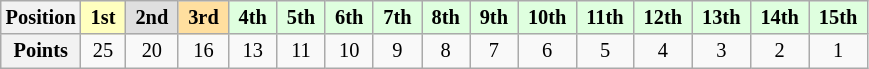<table class="wikitable" style="font-size:85%; text-align:center">
<tr>
<th>Position</th>
<td style="background:#ffffbf;"> <strong>1st</strong> </td>
<td style="background:#dfdfdf;"> <strong>2nd</strong> </td>
<td style="background:#ffdf9f;"> <strong>3rd</strong> </td>
<td style="background:#dfffdf;"> <strong>4th</strong> </td>
<td style="background:#dfffdf;"> <strong>5th</strong> </td>
<td style="background:#dfffdf;"> <strong>6th</strong> </td>
<td style="background:#dfffdf;"> <strong>7th</strong> </td>
<td style="background:#dfffdf;"> <strong>8th</strong> </td>
<td style="background:#dfffdf;"> <strong>9th</strong> </td>
<td style="background:#dfffdf;"> <strong>10th</strong> </td>
<td style="background:#dfffdf;"> <strong>11th</strong> </td>
<td style="background:#dfffdf;"> <strong>12th</strong> </td>
<td style="background:#dfffdf;"> <strong>13th</strong> </td>
<td style="background:#dfffdf;"> <strong>14th</strong> </td>
<td style="background:#dfffdf;"> <strong>15th</strong> </td>
</tr>
<tr>
<th>Points</th>
<td>25</td>
<td>20</td>
<td>16</td>
<td>13</td>
<td>11</td>
<td>10</td>
<td>9</td>
<td>8</td>
<td>7</td>
<td>6</td>
<td>5</td>
<td>4</td>
<td>3</td>
<td>2</td>
<td>1</td>
</tr>
</table>
